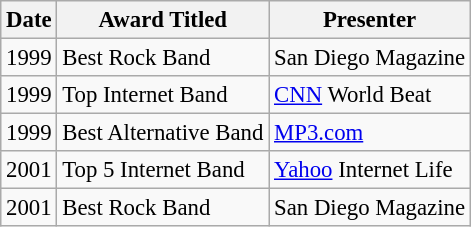<table class="wikitable" style="font-size:95%;">
<tr>
<th>Date</th>
<th>Award Titled</th>
<th>Presenter</th>
</tr>
<tr>
<td>1999</td>
<td>Best Rock Band</td>
<td>San Diego Magazine</td>
</tr>
<tr>
<td>1999</td>
<td>Top Internet Band</td>
<td><a href='#'>CNN</a> World Beat</td>
</tr>
<tr>
<td>1999</td>
<td>Best Alternative Band</td>
<td><a href='#'>MP3.com</a></td>
</tr>
<tr>
<td>2001</td>
<td>Top 5 Internet Band</td>
<td><a href='#'>Yahoo</a> Internet Life</td>
</tr>
<tr>
<td>2001</td>
<td>Best Rock Band</td>
<td>San Diego Magazine</td>
</tr>
</table>
